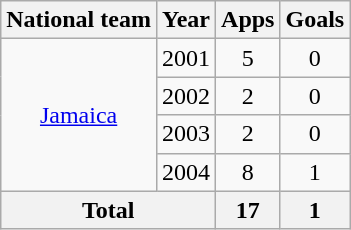<table class=wikitable style="text-align: center;">
<tr>
<th>National team</th>
<th>Year</th>
<th>Apps</th>
<th>Goals</th>
</tr>
<tr>
<td rowspan="4" valign="center"><a href='#'>Jamaica</a></td>
<td>2001</td>
<td>5</td>
<td>0</td>
</tr>
<tr>
<td>2002</td>
<td>2</td>
<td>0</td>
</tr>
<tr>
<td>2003</td>
<td>2</td>
<td>0</td>
</tr>
<tr>
<td>2004</td>
<td>8</td>
<td>1</td>
</tr>
<tr>
<th colspan="2">Total</th>
<th>17</th>
<th>1</th>
</tr>
</table>
